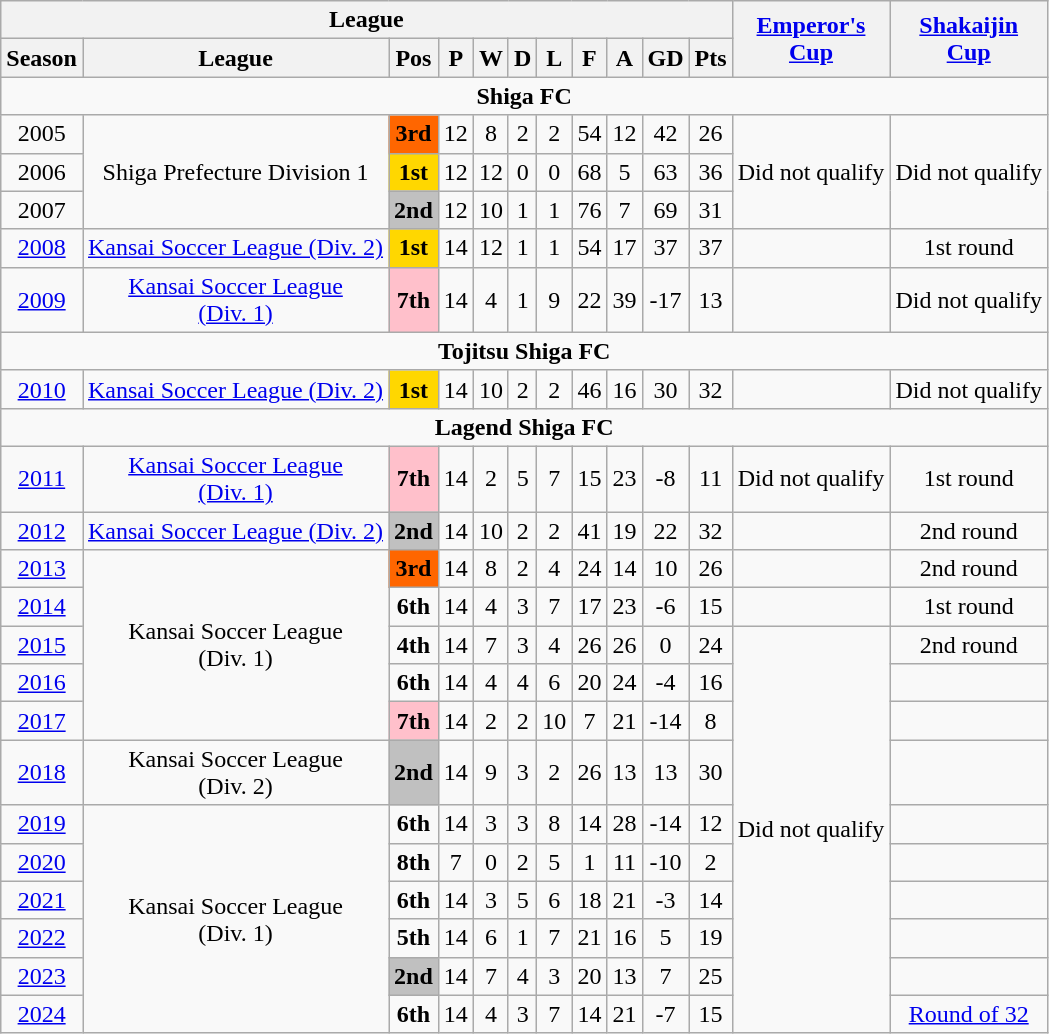<table class="wikitable" style="text-align:center;">
<tr>
<th colspan="11">League</th>
<th rowspan="2"><a href='#'>Emperor's<br>Cup</a></th>
<th rowspan="2"><a href='#'>Shakaijin <br> Cup</a></th>
</tr>
<tr>
<th>Season</th>
<th>League</th>
<th>Pos</th>
<th>P</th>
<th>W</th>
<th>D</th>
<th>L</th>
<th>F</th>
<th>A</th>
<th>GD</th>
<th>Pts</th>
</tr>
<tr>
<td colspan="13"><strong>Shiga FC</strong></td>
</tr>
<tr>
<td>2005</td>
<td rowspan="3">Shiga Prefecture Division 1</td>
<td bgcolor=ff6600><strong>3rd</strong></td>
<td>12</td>
<td>8</td>
<td>2</td>
<td>2</td>
<td>54</td>
<td>12</td>
<td>42</td>
<td>26</td>
<td rowspan="3">Did not qualify</td>
<td rowspan="3">Did not qualify</td>
</tr>
<tr>
<td>2006</td>
<td bgcolor=gold><strong>1st</strong></td>
<td>12</td>
<td>12</td>
<td>0</td>
<td>0</td>
<td>68</td>
<td>5</td>
<td>63</td>
<td>36</td>
</tr>
<tr>
<td>2007</td>
<td bgcolor=silver><strong>2nd</strong></td>
<td>12</td>
<td>10</td>
<td>1</td>
<td>1</td>
<td>76</td>
<td>7</td>
<td>69</td>
<td>31</td>
</tr>
<tr>
<td><a href='#'>2008</a></td>
<td><a href='#'>Kansai Soccer League (Div. 2)</a></td>
<td bgcolor=gold><strong>1st</strong></td>
<td>14</td>
<td>12</td>
<td>1</td>
<td>1</td>
<td>54</td>
<td>17</td>
<td>37</td>
<td>37</td>
<td></td>
<td>1st round</td>
</tr>
<tr>
<td><a href='#'>2009</a></td>
<td><a href='#'>Kansai Soccer League<br>(Div. 1)</a></td>
<td bgcolor=pink><strong>7th</strong></td>
<td>14</td>
<td>4</td>
<td>1</td>
<td>9</td>
<td>22</td>
<td>39</td>
<td>-17</td>
<td>13</td>
<td></td>
<td>Did not qualify</td>
</tr>
<tr>
<td colspan="13"><strong>Tojitsu Shiga FC</strong></td>
</tr>
<tr>
<td><a href='#'>2010</a></td>
<td><a href='#'>Kansai Soccer League (Div. 2)</a></td>
<td bgcolor="gold"><strong>1st</strong></td>
<td>14</td>
<td>10</td>
<td>2</td>
<td>2</td>
<td>46</td>
<td>16</td>
<td>30</td>
<td>32</td>
<td></td>
<td>Did not qualify</td>
</tr>
<tr>
<td colspan="13"><strong>Lagend Shiga FC</strong></td>
</tr>
<tr>
<td><a href='#'>2011</a></td>
<td><a href='#'>Kansai Soccer League<br>(Div. 1)</a></td>
<td bgcolor="pink"><strong>7th</strong></td>
<td>14</td>
<td>2</td>
<td>5</td>
<td>7</td>
<td>15</td>
<td>23</td>
<td>-8</td>
<td>11</td>
<td>Did not qualify</td>
<td>1st round</td>
</tr>
<tr>
<td><a href='#'>2012</a></td>
<td><a href='#'>Kansai Soccer League (Div. 2)</a></td>
<td bgcolor="silver"><strong>2nd</strong></td>
<td>14</td>
<td>10</td>
<td>2</td>
<td>2</td>
<td>41</td>
<td>19</td>
<td>22</td>
<td>32</td>
<td></td>
<td>2nd round</td>
</tr>
<tr>
<td><a href='#'>2013</a></td>
<td rowspan="5">Kansai Soccer League<br>(Div. 1)</td>
<td bgcolor="ff6600"><strong>3rd</strong></td>
<td>14</td>
<td>8</td>
<td>2</td>
<td>4</td>
<td>24</td>
<td>14</td>
<td>10</td>
<td>26</td>
<td></td>
<td>2nd round</td>
</tr>
<tr>
<td><a href='#'>2014</a></td>
<td><strong>6th</strong></td>
<td>14</td>
<td>4</td>
<td>3</td>
<td>7</td>
<td>17</td>
<td>23</td>
<td>-6</td>
<td>15</td>
<td></td>
<td>1st round</td>
</tr>
<tr>
<td><a href='#'>2015</a></td>
<td><strong>4th</strong></td>
<td>14</td>
<td>7</td>
<td>3</td>
<td>4</td>
<td>26</td>
<td>26</td>
<td>0</td>
<td>24</td>
<td rowspan="10">Did not qualify</td>
<td>2nd round</td>
</tr>
<tr>
<td><a href='#'>2016</a></td>
<td><strong>6th</strong></td>
<td>14</td>
<td>4</td>
<td>4</td>
<td>6</td>
<td>20</td>
<td>24</td>
<td>-4</td>
<td>16</td>
<td></td>
</tr>
<tr>
<td><a href='#'>2017</a></td>
<td bgcolor=pink><strong>7th</strong></td>
<td>14</td>
<td>2</td>
<td>2</td>
<td>10</td>
<td>7</td>
<td>21</td>
<td>-14</td>
<td>8</td>
<td></td>
</tr>
<tr>
<td><a href='#'>2018</a></td>
<td>Kansai Soccer League<br>(Div. 2)</td>
<td bgcolor=silver><strong>2nd</strong></td>
<td>14</td>
<td>9</td>
<td>3</td>
<td>2</td>
<td>26</td>
<td>13</td>
<td>13</td>
<td>30</td>
<td></td>
</tr>
<tr>
<td><a href='#'>2019</a></td>
<td rowspan="7">Kansai Soccer League<br>(Div. 1)</td>
<td><strong>6th</strong></td>
<td>14</td>
<td>3</td>
<td>3</td>
<td>8</td>
<td>14</td>
<td>28</td>
<td>-14</td>
<td>12</td>
<td></td>
</tr>
<tr>
<td><a href='#'>2020</a></td>
<td><strong>8th</strong></td>
<td>7</td>
<td>0</td>
<td>2</td>
<td>5</td>
<td>1</td>
<td>11</td>
<td>-10</td>
<td>2</td>
<td></td>
</tr>
<tr>
<td><a href='#'>2021</a></td>
<td><strong>6th</strong></td>
<td>14</td>
<td>3</td>
<td>5</td>
<td>6</td>
<td>18</td>
<td>21</td>
<td>-3</td>
<td>14</td>
<td></td>
</tr>
<tr>
<td><a href='#'>2022</a></td>
<td><strong>5th</strong></td>
<td>14</td>
<td>6</td>
<td>1</td>
<td>7</td>
<td>21</td>
<td>16</td>
<td>5</td>
<td>19</td>
<td></td>
</tr>
<tr>
<td><a href='#'>2023</a></td>
<td bgcolor=silver><strong>2nd</strong></td>
<td>14</td>
<td>7</td>
<td>4</td>
<td>3</td>
<td>20</td>
<td>13</td>
<td>7</td>
<td>25</td>
<td></td>
</tr>
<tr>
<td><a href='#'>2024</a></td>
<td><strong>6th</strong></td>
<td>14</td>
<td>4</td>
<td>3</td>
<td>7</td>
<td>14</td>
<td>21</td>
<td>-7</td>
<td>15</td>
<td><a href='#'>Round of 32</a></td>
</tr>
</table>
